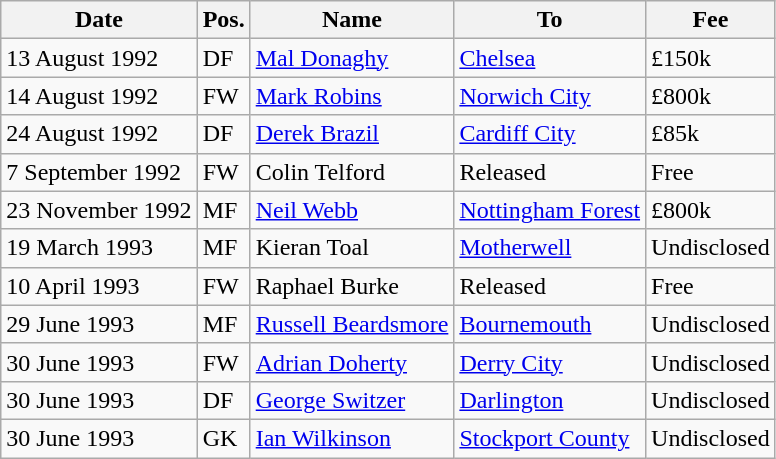<table class="wikitable">
<tr>
<th>Date</th>
<th>Pos.</th>
<th>Name</th>
<th>To</th>
<th>Fee</th>
</tr>
<tr>
<td>13 August 1992</td>
<td>DF</td>
<td> <a href='#'>Mal Donaghy</a></td>
<td> <a href='#'>Chelsea</a></td>
<td>£150k</td>
</tr>
<tr>
<td>14 August 1992</td>
<td>FW</td>
<td> <a href='#'>Mark Robins</a></td>
<td> <a href='#'>Norwich City</a></td>
<td>£800k</td>
</tr>
<tr>
<td>24 August 1992</td>
<td>DF</td>
<td> <a href='#'>Derek Brazil</a></td>
<td> <a href='#'>Cardiff City</a></td>
<td>£85k</td>
</tr>
<tr>
<td>7 September 1992</td>
<td>FW</td>
<td> Colin Telford</td>
<td>Released</td>
<td>Free</td>
</tr>
<tr>
<td>23 November 1992</td>
<td>MF</td>
<td> <a href='#'>Neil Webb</a></td>
<td> <a href='#'>Nottingham Forest</a></td>
<td>£800k</td>
</tr>
<tr>
<td>19 March 1993</td>
<td>MF</td>
<td> Kieran Toal</td>
<td> <a href='#'>Motherwell</a></td>
<td>Undisclosed</td>
</tr>
<tr>
<td>10 April 1993</td>
<td>FW</td>
<td> Raphael Burke</td>
<td>Released</td>
<td>Free</td>
</tr>
<tr>
<td>29 June 1993</td>
<td>MF</td>
<td> <a href='#'>Russell Beardsmore</a></td>
<td> <a href='#'>Bournemouth</a></td>
<td>Undisclosed</td>
</tr>
<tr>
<td>30 June 1993</td>
<td>FW</td>
<td> <a href='#'>Adrian Doherty</a></td>
<td> <a href='#'>Derry City</a></td>
<td>Undisclosed</td>
</tr>
<tr>
<td>30 June 1993</td>
<td>DF</td>
<td> <a href='#'>George Switzer</a></td>
<td> <a href='#'>Darlington</a></td>
<td>Undisclosed</td>
</tr>
<tr>
<td>30 June 1993</td>
<td>GK</td>
<td> <a href='#'>Ian Wilkinson</a></td>
<td> <a href='#'>Stockport County</a></td>
<td>Undisclosed</td>
</tr>
</table>
